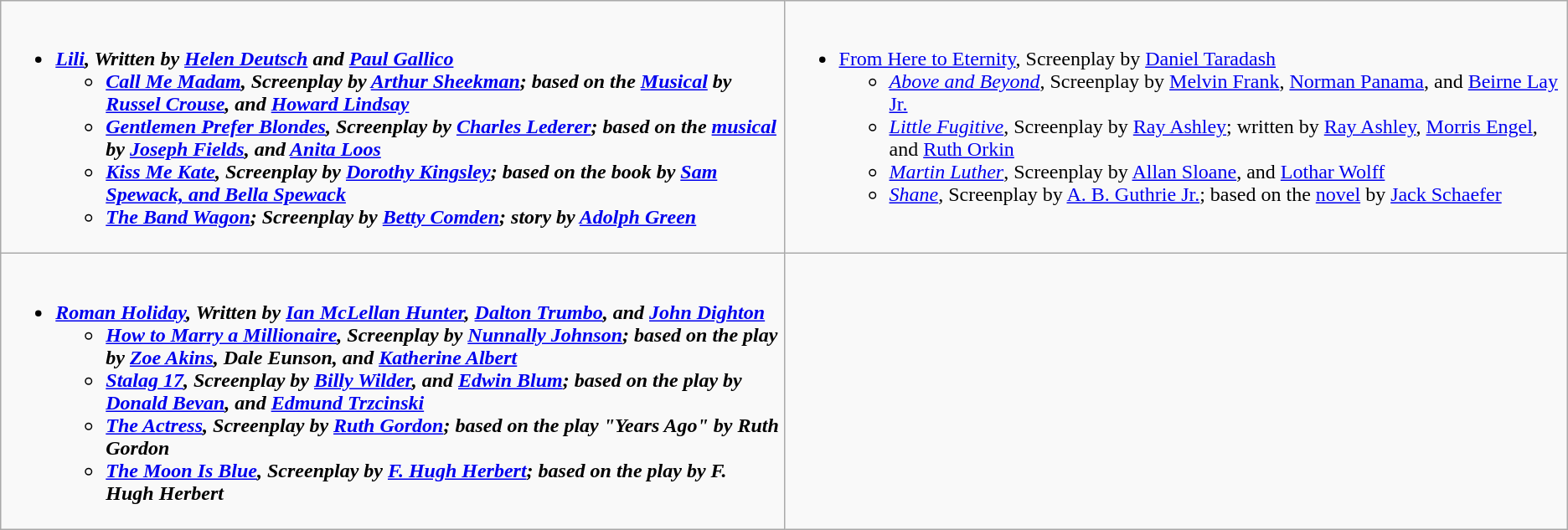<table class="wikitable">
<tr>
<td valign="top" width="50%"><br><ul><li><strong><em><a href='#'>Lili</a><em>, Written by <a href='#'>Helen Deutsch</a> and <a href='#'>Paul Gallico</a><strong><ul><li></em><a href='#'>Call Me Madam</a><em>, Screenplay by <a href='#'>Arthur Sheekman</a>; based on the <a href='#'>Musical</a> by <a href='#'>Russel Crouse</a>, and <a href='#'>Howard Lindsay</a></li><li></em><a href='#'>Gentlemen Prefer Blondes</a><em>, Screenplay by <a href='#'>Charles Lederer</a>; based on the <a href='#'>musical</a> by <a href='#'>Joseph Fields</a>, and <a href='#'>Anita Loos</a></li><li></em><a href='#'>Kiss Me Kate</a><em>, Screenplay by <a href='#'>Dorothy Kingsley</a>; based on the book by <a href='#'>Sam Spewack, and Bella Spewack</a></li><li></em><a href='#'>The Band Wagon</a><em>; Screenplay by <a href='#'>Betty Comden</a>; story by <a href='#'>Adolph Green</a></li></ul></li></ul></td>
<td valign="top"><br><ul><li></em></strong><a href='#'>From Here to Eternity</a></em>, Screenplay by <a href='#'>Daniel Taradash</a></strong><ul><li><em><a href='#'>Above and Beyond</a></em>, Screenplay by <a href='#'>Melvin Frank</a>, <a href='#'>Norman Panama</a>, and <a href='#'>Beirne Lay Jr.</a></li><li><em><a href='#'>Little Fugitive</a></em>, Screenplay by <a href='#'>Ray Ashley</a>; written by <a href='#'>Ray Ashley</a>, <a href='#'>Morris Engel</a>, and <a href='#'>Ruth Orkin</a></li><li><em><a href='#'>Martin Luther</a></em>, Screenplay by <a href='#'>Allan Sloane</a>, and <a href='#'>Lothar Wolff</a></li><li><em><a href='#'>Shane</a></em>, Screenplay by <a href='#'>A. B. Guthrie Jr.</a>; based on the <a href='#'>novel</a> by <a href='#'>Jack Schaefer</a></li></ul></li></ul></td>
</tr>
<tr>
<td valign="top"><br><ul><li><strong><em><a href='#'>Roman Holiday</a><em>, Written by <a href='#'>Ian McLellan Hunter</a>, <a href='#'>Dalton Trumbo</a>, and <a href='#'>John Dighton</a><strong><ul><li></em><a href='#'>How to Marry a Millionaire</a><em>, Screenplay by <a href='#'>Nunnally Johnson</a>; based on the play by <a href='#'>Zoe Akins</a>, Dale Eunson, and <a href='#'>Katherine Albert</a></li><li></em><a href='#'>Stalag 17</a><em>, Screenplay by <a href='#'>Billy Wilder</a>, and <a href='#'>Edwin Blum</a>; based on the play by <a href='#'>Donald Bevan</a>, and <a href='#'>Edmund Trzcinski</a></li><li></em><a href='#'>The Actress</a><em>, Screenplay by <a href='#'>Ruth Gordon</a>; based on the play "Years Ago" by Ruth Gordon</li><li></em><a href='#'>The Moon Is Blue</a><em>, Screenplay by <a href='#'>F. Hugh Herbert</a>; based on the play by F. Hugh Herbert</li></ul></li></ul></td>
</tr>
</table>
